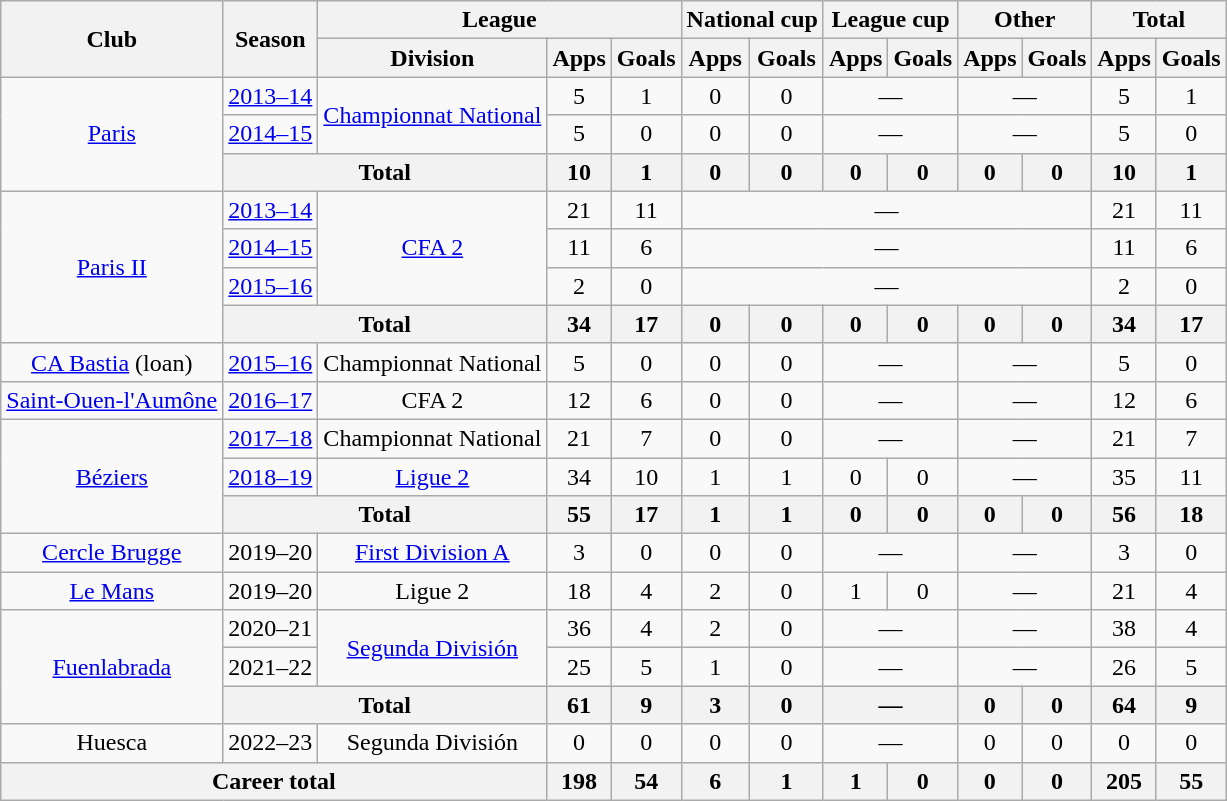<table class="wikitable" style="text-align:center">
<tr>
<th rowspan="2">Club</th>
<th rowspan="2">Season</th>
<th colspan="3">League</th>
<th colspan="2">National cup</th>
<th colspan="2">League cup</th>
<th colspan="2">Other</th>
<th colspan="2">Total</th>
</tr>
<tr>
<th>Division</th>
<th>Apps</th>
<th>Goals</th>
<th>Apps</th>
<th>Goals</th>
<th>Apps</th>
<th>Goals</th>
<th>Apps</th>
<th>Goals</th>
<th>Apps</th>
<th>Goals</th>
</tr>
<tr>
<td rowspan="3"><a href='#'>Paris</a></td>
<td><a href='#'>2013–14</a></td>
<td rowspan="2"><a href='#'>Championnat National</a></td>
<td>5</td>
<td>1</td>
<td>0</td>
<td>0</td>
<td colspan="2">—</td>
<td colspan="2">—</td>
<td>5</td>
<td>1</td>
</tr>
<tr>
<td><a href='#'>2014–15</a></td>
<td>5</td>
<td>0</td>
<td>0</td>
<td>0</td>
<td colspan="2">—</td>
<td colspan="2">—</td>
<td>5</td>
<td>0</td>
</tr>
<tr>
<th colspan="2">Total</th>
<th>10</th>
<th>1</th>
<th>0</th>
<th>0</th>
<th>0</th>
<th>0</th>
<th>0</th>
<th>0</th>
<th>10</th>
<th>1</th>
</tr>
<tr>
<td rowspan="4"><a href='#'>Paris II</a></td>
<td><a href='#'>2013–14</a></td>
<td rowspan="3"><a href='#'>CFA 2</a></td>
<td>21</td>
<td>11</td>
<td colspan=6>—</td>
<td>21</td>
<td>11</td>
</tr>
<tr>
<td><a href='#'>2014–15</a></td>
<td>11</td>
<td>6</td>
<td colspan=6>—</td>
<td>11</td>
<td>6</td>
</tr>
<tr>
<td><a href='#'>2015–16</a></td>
<td>2</td>
<td>0</td>
<td colspan=6>—</td>
<td>2</td>
<td>0</td>
</tr>
<tr>
<th colspan="2">Total</th>
<th>34</th>
<th>17</th>
<th>0</th>
<th>0</th>
<th>0</th>
<th>0</th>
<th>0</th>
<th>0</th>
<th>34</th>
<th>17</th>
</tr>
<tr>
<td><a href='#'>CA Bastia</a> (loan)</td>
<td><a href='#'>2015–16</a></td>
<td>Championnat National</td>
<td>5</td>
<td>0</td>
<td>0</td>
<td>0</td>
<td colspan="2">—</td>
<td colspan="2">—</td>
<td>5</td>
<td>0</td>
</tr>
<tr>
<td><a href='#'>Saint-Ouen-l'Aumône</a></td>
<td><a href='#'>2016–17</a></td>
<td>CFA 2</td>
<td>12</td>
<td>6</td>
<td>0</td>
<td>0</td>
<td colspan="2">—</td>
<td colspan="2">—</td>
<td>12</td>
<td>6</td>
</tr>
<tr>
<td rowspan="3"><a href='#'>Béziers</a></td>
<td><a href='#'>2017–18</a></td>
<td>Championnat National</td>
<td>21</td>
<td>7</td>
<td>0</td>
<td>0</td>
<td colspan="2">—</td>
<td colspan="2">—</td>
<td>21</td>
<td>7</td>
</tr>
<tr>
<td><a href='#'>2018–19</a></td>
<td><a href='#'>Ligue 2</a></td>
<td>34</td>
<td>10</td>
<td>1</td>
<td>1</td>
<td>0</td>
<td>0</td>
<td colspan="2">—</td>
<td>35</td>
<td>11</td>
</tr>
<tr>
<th colspan="2">Total</th>
<th>55</th>
<th>17</th>
<th>1</th>
<th>1</th>
<th>0</th>
<th>0</th>
<th>0</th>
<th>0</th>
<th>56</th>
<th>18</th>
</tr>
<tr>
<td><a href='#'>Cercle Brugge</a></td>
<td>2019–20</td>
<td><a href='#'>First Division A</a></td>
<td>3</td>
<td>0</td>
<td>0</td>
<td>0</td>
<td colspan="2">—</td>
<td colspan="2">—</td>
<td>3</td>
<td>0</td>
</tr>
<tr>
<td><a href='#'>Le Mans</a></td>
<td>2019–20</td>
<td>Ligue 2</td>
<td>18</td>
<td>4</td>
<td>2</td>
<td>0</td>
<td>1</td>
<td>0</td>
<td colspan="2">—</td>
<td>21</td>
<td>4</td>
</tr>
<tr>
<td rowspan="3"><a href='#'>Fuenlabrada</a></td>
<td>2020–21</td>
<td rowspan="2"><a href='#'>Segunda División</a></td>
<td>36</td>
<td>4</td>
<td>2</td>
<td>0</td>
<td colspan="2">—</td>
<td colspan="2">—</td>
<td>38</td>
<td>4</td>
</tr>
<tr>
<td>2021–22</td>
<td>25</td>
<td>5</td>
<td>1</td>
<td>0</td>
<td colspan="2">—</td>
<td colspan="2">—</td>
<td>26</td>
<td>5</td>
</tr>
<tr>
<th colspan="2">Total</th>
<th>61</th>
<th>9</th>
<th>3</th>
<th>0</th>
<th colspan="2">—</th>
<th>0</th>
<th>0</th>
<th>64</th>
<th>9</th>
</tr>
<tr>
<td>Huesca</td>
<td>2022–23</td>
<td>Segunda División</td>
<td>0</td>
<td>0</td>
<td>0</td>
<td>0</td>
<td colspan="2">—</td>
<td>0</td>
<td>0</td>
<td>0</td>
<td>0</td>
</tr>
<tr>
<th colspan="3">Career total</th>
<th>198</th>
<th>54</th>
<th>6</th>
<th>1</th>
<th>1</th>
<th>0</th>
<th>0</th>
<th>0</th>
<th>205</th>
<th>55</th>
</tr>
</table>
